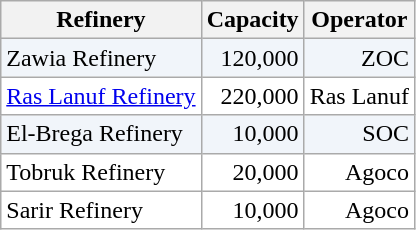<table class="wikitable">
<tr>
<th>Refinery</th>
<th>Capacity</th>
<th>Operator</th>
</tr>
<tr bgcolor="f1f5fa" align="right">
<td align="left">Zawia Refinery</td>
<td>120,000</td>
<td>ZOC</td>
</tr>
<tr bgcolor="ffffff" align="right">
<td align="left"><a href='#'>Ras Lanuf Refinery</a></td>
<td>220,000</td>
<td>Ras Lanuf</td>
</tr>
<tr bgcolor="f1f5fa" align="right">
<td align="left">El-Brega Refinery</td>
<td>10,000</td>
<td>SOC</td>
</tr>
<tr bgcolor="ffffff" align="right">
<td align="left">Tobruk Refinery</td>
<td>20,000</td>
<td>Agoco</td>
</tr>
<tr bgcolor="ffffff" align="right">
<td align="left">Sarir Refinery</td>
<td>10,000</td>
<td>Agoco</td>
</tr>
</table>
